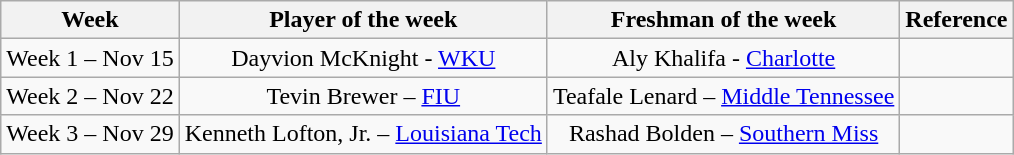<table class="wikitable" border="1" style="text-align:center;">
<tr>
<th>Week</th>
<th>Player of the week</th>
<th>Freshman of the week</th>
<th>Reference</th>
</tr>
<tr>
<td>Week 1 – Nov 15</td>
<td>Dayvion McKnight - <a href='#'>WKU</a></td>
<td>Aly Khalifa - <a href='#'>Charlotte</a></td>
<td></td>
</tr>
<tr>
<td>Week 2 – Nov 22</td>
<td>Tevin Brewer – <a href='#'>FIU</a></td>
<td>Teafale Lenard – <a href='#'>Middle Tennessee</a></td>
<td></td>
</tr>
<tr>
<td>Week 3 – Nov 29</td>
<td>Kenneth Lofton, Jr. – <a href='#'>Louisiana Tech</a></td>
<td>Rashad Bolden – <a href='#'>Southern Miss</a></td>
<td></td>
</tr>
</table>
